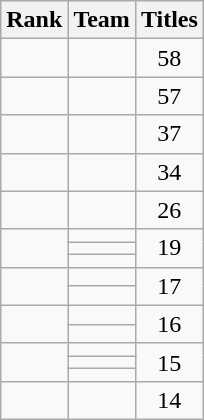<table class="wikitable sortable" style="text-align:center">
<tr>
<th>Rank</th>
<th>Team</th>
<th>Titles</th>
</tr>
<tr>
<td></td>
<td style=><strong></strong></td>
<td>58</td>
</tr>
<tr>
<td></td>
<td style=><em></em></td>
<td>57</td>
</tr>
<tr>
<td></td>
<td style=><strong></strong></td>
<td>37</td>
</tr>
<tr>
<td></td>
<td style=><strong></strong></td>
<td>34</td>
</tr>
<tr>
<td></td>
<td style=><strong></strong></td>
<td>26</td>
</tr>
<tr>
<td rowspan=3></td>
<td style=><em></em></td>
<td rowspan=3>19</td>
</tr>
<tr>
<td style=><strong></strong></td>
</tr>
<tr>
<td style=><em></em></td>
</tr>
<tr>
<td rowspan=2></td>
<td style=><strong></strong></td>
<td rowspan=2>17</td>
</tr>
<tr>
<td style=><strong></strong></td>
</tr>
<tr>
<td rowspan=2></td>
<td style=><em></em></td>
<td rowspan=2>16</td>
</tr>
<tr>
<td style=><strong></strong></td>
</tr>
<tr>
<td rowspan=3></td>
<td style=><strong></strong></td>
<td rowspan=3>15</td>
</tr>
<tr>
<td style=><strong></strong></td>
</tr>
<tr>
<td style=><strong></strong></td>
</tr>
<tr>
<td></td>
<td style=><strong></strong></td>
<td>14</td>
</tr>
</table>
